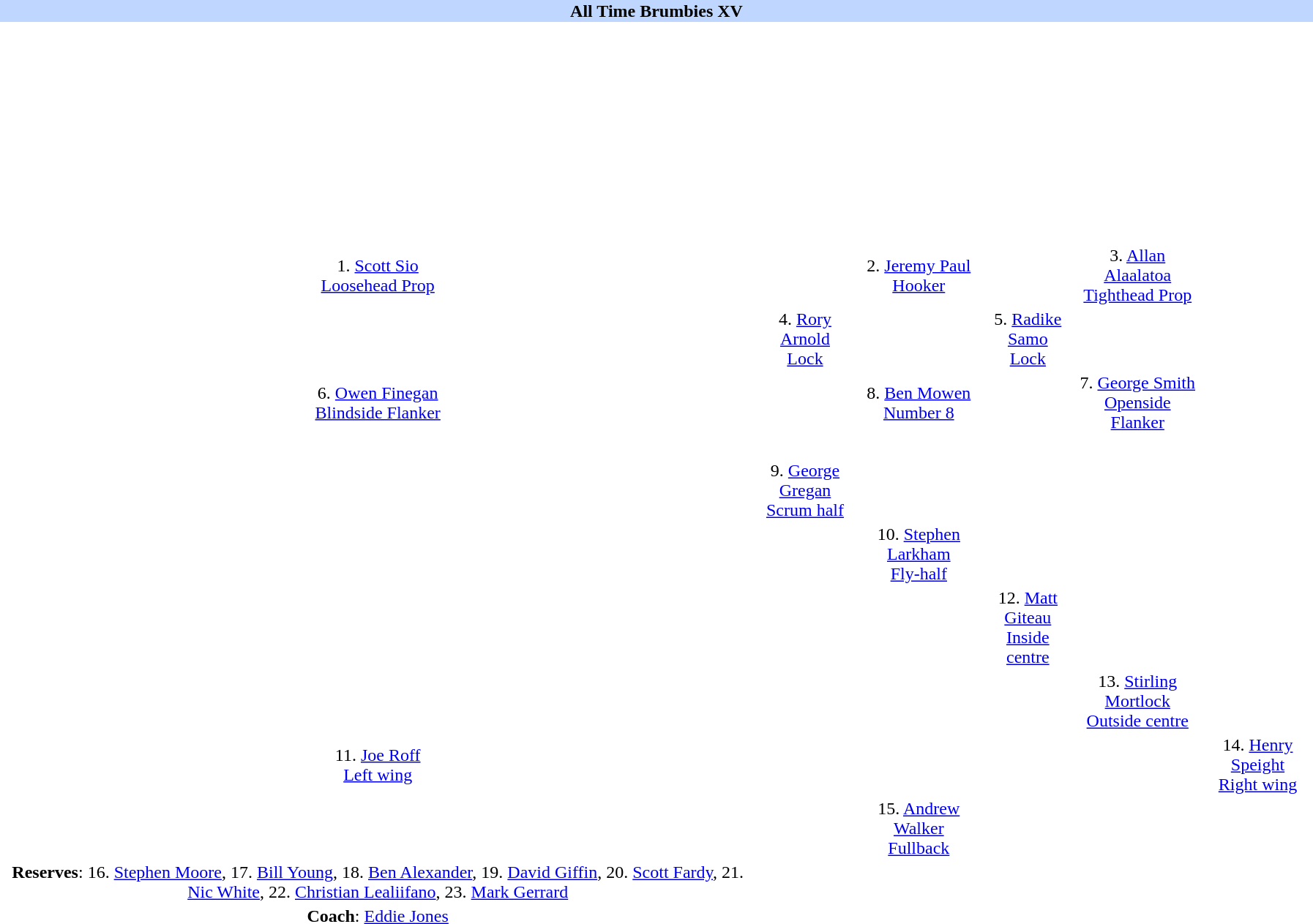<table class="toccolours" style="margin: 0 2em 0 2em;" align="center">
<tr>
<th style="text-align:center;background:#BFD7FF" width="100%"><strong>All Time Brumbies XV</strong></th>
</tr>
<tr>
<td style="text-align:center;"><br><div>
<table><br><td>1. <a href='#'>Scott Sio</a><br><a href='#'>Loosehead Prop</a></td> <td></td> <td>2. <a href='#'>Jeremy Paul</a><br><a href='#'>Hooker</a></td> <td></td> <td>3. <a href='#'>Allan Alaalatoa</a><br><a href='#'>Tighthead Prop</a></td></tr><br><td></td><td>4. <a href='#'>Rory Arnold</a><br><a href='#'>Lock</a></td><td></td><td>5. <a href='#'>Radike Samo</a><br><a href='#'>Lock</a></td></tr><br><td>6. <a href='#'>Owen Finegan</a><br><a href='#'>Blindside Flanker</a></td><td></td><td>8. <a href='#'>Ben Mowen</a><br><a href='#'>Number 8</a> </td><td></td><td>7. <a href='#'>George Smith</a><br><a href='#'>Openside Flanker</a></td></tr><br><td> </td></tr><br><td></td><td>9. <a href='#'>George Gregan</a><br><a href='#'>Scrum half</a></td></tr><br><td></td><td></td><td>10. <a href='#'>Stephen Larkham</a><br><a href='#'>Fly-half</a></td></tr><br><td></td><td></td><td></td><td>12. <a href='#'>Matt Giteau</a><br><a href='#'>Inside centre</a></td></tr><br><td></td><td></td><td></td><td></td><td>13. <a href='#'>Stirling Mortlock</a><br><a href='#'>Outside centre</a></td></tr><br><td>11. <a href='#'>Joe Roff</a><br><a href='#'>Left wing</a></td><td></td><td></td><td></td><td></td><td></td><td>14. <a href='#'>Henry Speight</a><br><a href='#'>Right wing</a></td></tr><br><tr><td></td><td></td><td>15. <a href='#'>Andrew Walker</a><br><a href='#'>Fullback</a></td></tr>
<tr><td><strong>Reserves</strong>: 16. <a href='#'>Stephen Moore</a>, 17. <a href='#'>Bill Young</a>, 18. <a href='#'>Ben Alexander</a>, 19. <a href='#'>David Giffin</a>, 20. <a href='#'>Scott Fardy</a>, 21. <a href='#'>Nic White</a>, 22. <a href='#'>Christian Lealiifano</a>, 23. <a href='#'>Mark Gerrard</a> </td></tr>
<tr><td><strong>Coach</strong>: <a href='#'>Eddie Jones</a></td></tr>
</table>
</div></td>
</tr>
</table>
